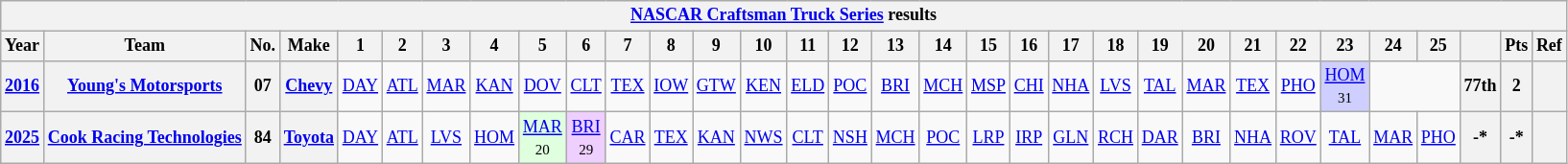<table class="wikitable" style="text-align:center; font-size:75%">
<tr>
<th colspan=47><a href='#'>NASCAR Craftsman Truck Series</a> results</th>
</tr>
<tr>
<th>Year</th>
<th>Team</th>
<th>No.</th>
<th>Make</th>
<th>1</th>
<th>2</th>
<th>3</th>
<th>4</th>
<th>5</th>
<th>6</th>
<th>7</th>
<th>8</th>
<th>9</th>
<th>10</th>
<th>11</th>
<th>12</th>
<th>13</th>
<th>14</th>
<th>15</th>
<th>16</th>
<th>17</th>
<th>18</th>
<th>19</th>
<th>20</th>
<th>21</th>
<th>22</th>
<th>23</th>
<th>24</th>
<th>25</th>
<th></th>
<th>Pts</th>
<th>Ref</th>
</tr>
<tr>
<th><a href='#'>2016</a></th>
<th><a href='#'>Young's Motorsports</a></th>
<th>07</th>
<th><a href='#'>Chevy</a></th>
<td><a href='#'>DAY</a></td>
<td><a href='#'>ATL</a></td>
<td><a href='#'>MAR</a></td>
<td><a href='#'>KAN</a></td>
<td><a href='#'>DOV</a></td>
<td><a href='#'>CLT</a></td>
<td><a href='#'>TEX</a></td>
<td><a href='#'>IOW</a></td>
<td><a href='#'>GTW</a></td>
<td><a href='#'>KEN</a></td>
<td><a href='#'>ELD</a></td>
<td><a href='#'>POC</a></td>
<td><a href='#'>BRI</a></td>
<td><a href='#'>MCH</a></td>
<td><a href='#'>MSP</a></td>
<td><a href='#'>CHI</a></td>
<td><a href='#'>NHA</a></td>
<td><a href='#'>LVS</a></td>
<td><a href='#'>TAL</a></td>
<td><a href='#'>MAR</a></td>
<td><a href='#'>TEX</a></td>
<td><a href='#'>PHO</a></td>
<td style="background:#CFCFFF;"><a href='#'>HOM</a><br><small>31</small></td>
<td colspan=2></td>
<th>77th</th>
<th>2</th>
<th></th>
</tr>
<tr>
<th><a href='#'>2025</a></th>
<th><a href='#'>Cook Racing Technologies</a></th>
<th>84</th>
<th><a href='#'>Toyota</a></th>
<td><a href='#'>DAY</a></td>
<td><a href='#'>ATL</a></td>
<td><a href='#'>LVS</a></td>
<td><a href='#'>HOM</a></td>
<td style="background:#DFFFDF;"><a href='#'>MAR</a><br><small>20</small></td>
<td style="background:#EFCFFF;"><a href='#'>BRI</a><br><small>29</small></td>
<td><a href='#'>CAR</a></td>
<td><a href='#'>TEX</a></td>
<td><a href='#'>KAN</a></td>
<td><a href='#'>NWS</a></td>
<td><a href='#'>CLT</a></td>
<td><a href='#'>NSH</a></td>
<td><a href='#'>MCH</a></td>
<td><a href='#'>POC</a></td>
<td><a href='#'>LRP</a></td>
<td><a href='#'>IRP</a></td>
<td><a href='#'>GLN</a></td>
<td><a href='#'>RCH</a></td>
<td><a href='#'>DAR</a></td>
<td><a href='#'>BRI</a></td>
<td><a href='#'>NHA</a></td>
<td><a href='#'>ROV</a></td>
<td><a href='#'>TAL</a></td>
<td><a href='#'>MAR</a></td>
<td><a href='#'>PHO</a></td>
<th>-*</th>
<th>-*</th>
<th></th>
</tr>
</table>
